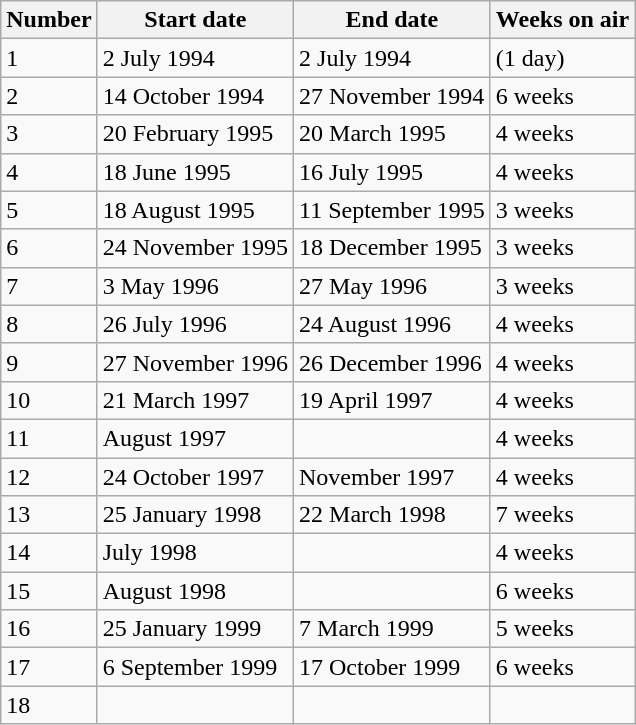<table class="wikitable">
<tr>
<th>Number</th>
<th>Start date</th>
<th>End date</th>
<th>Weeks on air</th>
</tr>
<tr>
<td>1</td>
<td>2 July 1994</td>
<td>2 July 1994</td>
<td>(1 day)</td>
</tr>
<tr>
<td>2</td>
<td>14 October 1994</td>
<td>27 November 1994</td>
<td>6 weeks</td>
</tr>
<tr>
<td>3</td>
<td>20 February 1995</td>
<td>20 March 1995</td>
<td>4 weeks</td>
</tr>
<tr>
<td>4</td>
<td>18 June 1995</td>
<td>16 July 1995</td>
<td>4 weeks</td>
</tr>
<tr>
<td>5</td>
<td>18 August 1995</td>
<td>11 September 1995</td>
<td>3 weeks</td>
</tr>
<tr>
<td>6</td>
<td>24 November 1995</td>
<td>18 December 1995</td>
<td>3 weeks</td>
</tr>
<tr>
<td>7</td>
<td>3 May 1996</td>
<td>27 May 1996</td>
<td>3 weeks</td>
</tr>
<tr>
<td>8</td>
<td>26 July 1996</td>
<td>24 August 1996</td>
<td>4 weeks</td>
</tr>
<tr>
<td>9</td>
<td>27 November 1996</td>
<td>26 December 1996</td>
<td>4 weeks</td>
</tr>
<tr>
<td>10</td>
<td>21 March 1997</td>
<td>19 April 1997</td>
<td>4 weeks</td>
</tr>
<tr>
<td>11</td>
<td>August 1997</td>
<td></td>
<td>4 weeks</td>
</tr>
<tr>
<td>12</td>
<td>24 October 1997</td>
<td>November 1997</td>
<td>4 weeks</td>
</tr>
<tr>
<td>13</td>
<td>25 January 1998</td>
<td>22 March 1998</td>
<td>7 weeks</td>
</tr>
<tr>
<td>14</td>
<td>July 1998</td>
<td></td>
<td>4 weeks</td>
</tr>
<tr>
<td>15</td>
<td>August 1998</td>
<td></td>
<td>6 weeks</td>
</tr>
<tr>
<td>16</td>
<td>25 January 1999</td>
<td>7 March 1999</td>
<td>5 weeks</td>
</tr>
<tr>
<td>17</td>
<td>6 September 1999</td>
<td>17 October 1999</td>
<td>6 weeks</td>
</tr>
<tr>
<td>18</td>
<td></td>
<td></td>
<td></td>
</tr>
</table>
